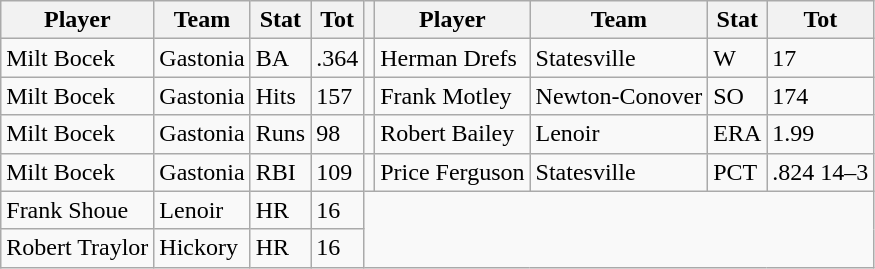<table class="wikitable">
<tr>
<th>Player</th>
<th>Team</th>
<th>Stat</th>
<th>Tot</th>
<th></th>
<th>Player</th>
<th>Team</th>
<th>Stat</th>
<th>Tot</th>
</tr>
<tr>
<td>Milt Bocek</td>
<td>Gastonia</td>
<td>BA</td>
<td>.364</td>
<td></td>
<td>Herman Drefs</td>
<td>Statesville</td>
<td>W</td>
<td>17</td>
</tr>
<tr>
<td>Milt Bocek</td>
<td>Gastonia</td>
<td>Hits</td>
<td>157</td>
<td></td>
<td>Frank Motley</td>
<td>Newton-Conover</td>
<td>SO</td>
<td>174</td>
</tr>
<tr>
<td>Milt Bocek</td>
<td>Gastonia</td>
<td>Runs</td>
<td>98</td>
<td></td>
<td>Robert Bailey</td>
<td>Lenoir</td>
<td>ERA</td>
<td>1.99</td>
</tr>
<tr>
<td>Milt Bocek</td>
<td>Gastonia</td>
<td>RBI</td>
<td>109</td>
<td></td>
<td>Price Ferguson</td>
<td>Statesville</td>
<td>PCT</td>
<td>.824 14–3</td>
</tr>
<tr>
<td>Frank Shoue</td>
<td>Lenoir</td>
<td>HR</td>
<td>16</td>
</tr>
<tr>
<td>Robert Traylor</td>
<td>Hickory</td>
<td>HR</td>
<td>16 </td>
</tr>
</table>
